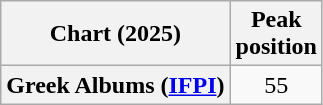<table class="wikitable sortable plainrowheaders" style="text-align:center">
<tr>
<th scope="col">Chart (2025)</th>
<th scope="col">Peak<br>position</th>
</tr>
<tr>
<th scope="row">Greek Albums (<a href='#'>IFPI</a>)</th>
<td>55</td>
</tr>
</table>
